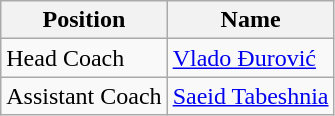<table class="wikitable">
<tr>
<th>Position</th>
<th>Name</th>
</tr>
<tr>
<td>Head Coach</td>
<td> <a href='#'>Vlado Đurović</a></td>
</tr>
<tr>
<td>Assistant Coach</td>
<td> <a href='#'>Saeid Tabeshnia</a></td>
</tr>
</table>
